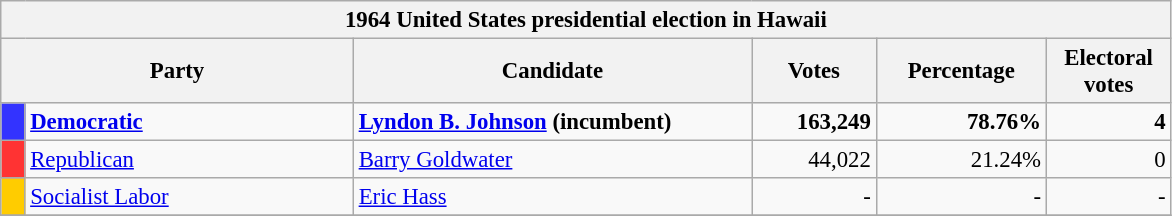<table class="wikitable" style="font-size: 95%;">
<tr>
<th colspan="6">1964 United States presidential election in Hawaii</th>
</tr>
<tr>
<th colspan="2" style="width: 15em">Party</th>
<th style="width: 17em">Candidate</th>
<th style="width: 5em">Votes</th>
<th style="width: 7em">Percentage</th>
<th style="width: 5em">Electoral votes</th>
</tr>
<tr>
<th style="background:#33f; width:3px;"></th>
<td style="width: 130px"><strong><a href='#'>Democratic</a></strong></td>
<td><strong><a href='#'>Lyndon B. Johnson</a> (incumbent)</strong></td>
<td style="text-align:right;"><strong>163,249</strong></td>
<td style="text-align:right;"><strong>78.76%</strong></td>
<td style="text-align:right;"><strong>4</strong></td>
</tr>
<tr>
<th style="background:#f33; width:3px;"></th>
<td style="width: 130px"><a href='#'>Republican</a></td>
<td><a href='#'>Barry Goldwater</a></td>
<td style="text-align:right;">44,022</td>
<td style="text-align:right;">21.24%</td>
<td style="text-align:right;">0</td>
</tr>
<tr>
<th style="background:#FFCC00; width:3px;"></th>
<td style="width: 130px"><a href='#'>Socialist Labor</a></td>
<td><a href='#'>Eric Hass</a></td>
<td style="text-align:right;">-</td>
<td style="text-align:right;">-</td>
<td style="text-align:right;">-</td>
</tr>
<tr>
</tr>
</table>
